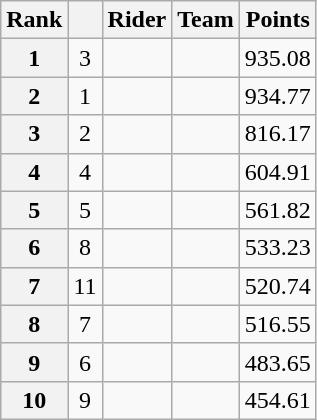<table class="wikitable">
<tr>
<th scope="col">Rank</th>
<th scope="col"></th>
<th scope="col">Rider</th>
<th scope="col">Team</th>
<th scope="col">Points</th>
</tr>
<tr>
<th scope="row">1</th>
<td style="text-align:center;">3</td>
<td></td>
<td></td>
<td style="text-align:right;">935.08</td>
</tr>
<tr>
<th scope="row">2</th>
<td style="text-align:center;">1</td>
<td></td>
<td></td>
<td style="text-align:right;">934.77</td>
</tr>
<tr>
<th scope="row">3</th>
<td style="text-align:center;">2</td>
<td></td>
<td></td>
<td style="text-align:right;">816.17</td>
</tr>
<tr>
<th scope="row">4</th>
<td style="text-align:center;">4</td>
<td></td>
<td></td>
<td style="text-align:right;">604.91</td>
</tr>
<tr>
<th scope="row">5</th>
<td style="text-align:center;">5</td>
<td></td>
<td></td>
<td style="text-align:right;">561.82</td>
</tr>
<tr>
<th scope="row">6</th>
<td style="text-align:center;">8</td>
<td></td>
<td></td>
<td style="text-align:right;">533.23</td>
</tr>
<tr>
<th scope="row">7</th>
<td style="text-align:center;">11</td>
<td></td>
<td></td>
<td style="text-align:right;">520.74</td>
</tr>
<tr>
<th scope="row">8</th>
<td style="text-align:center;">7</td>
<td></td>
<td></td>
<td style="text-align:right;">516.55</td>
</tr>
<tr>
<th scope="row">9</th>
<td style="text-align:center;">6</td>
<td></td>
<td></td>
<td style="text-align:right;">483.65</td>
</tr>
<tr>
<th scope="row">10</th>
<td style="text-align:center;">9</td>
<td></td>
<td></td>
<td style="text-align:right;">454.61</td>
</tr>
</table>
